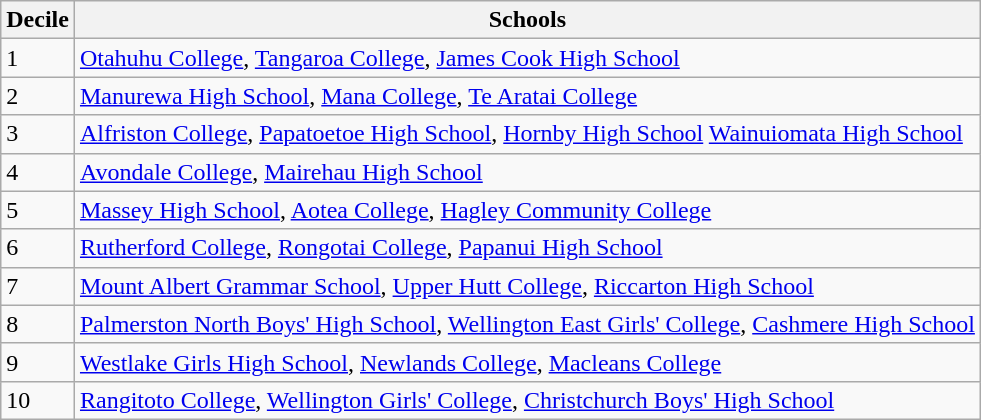<table class="wikitable">
<tr>
<th>Decile</th>
<th>Schools</th>
</tr>
<tr>
<td>1</td>
<td><a href='#'>Otahuhu College</a>, <a href='#'>Tangaroa College</a>, <a href='#'>James Cook High School</a></td>
</tr>
<tr>
<td>2</td>
<td><a href='#'>Manurewa High School</a>, <a href='#'>Mana College</a>, <a href='#'>Te Aratai College</a></td>
</tr>
<tr>
<td>3</td>
<td><a href='#'>Alfriston College</a>, <a href='#'>Papatoetoe High School</a>, <a href='#'>Hornby High School</a> <a href='#'>Wainuiomata High School</a></td>
</tr>
<tr>
<td>4</td>
<td><a href='#'>Avondale College</a>, <a href='#'>Mairehau High School</a></td>
</tr>
<tr>
<td>5</td>
<td><a href='#'>Massey High School</a>, <a href='#'>Aotea College</a>, <a href='#'>Hagley Community College</a></td>
</tr>
<tr>
<td>6</td>
<td><a href='#'>Rutherford College</a>, <a href='#'>Rongotai College</a>, <a href='#'>Papanui High School</a></td>
</tr>
<tr>
<td>7</td>
<td><a href='#'>Mount Albert Grammar School</a>, <a href='#'>Upper Hutt College</a>, <a href='#'>Riccarton High School</a></td>
</tr>
<tr>
<td>8</td>
<td><a href='#'>Palmerston North Boys' High School</a>, <a href='#'>Wellington East Girls' College</a>, <a href='#'>Cashmere High School</a></td>
</tr>
<tr>
<td>9</td>
<td><a href='#'>Westlake Girls High School</a>, <a href='#'>Newlands College</a>, <a href='#'>Macleans College</a></td>
</tr>
<tr>
<td>10</td>
<td><a href='#'>Rangitoto College</a>, <a href='#'>Wellington Girls' College</a>, <a href='#'>Christchurch Boys' High School</a></td>
</tr>
</table>
